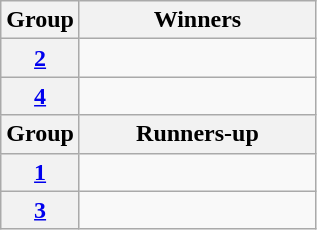<table class="wikitable">
<tr>
<th>Group</th>
<th width="150">Winners</th>
</tr>
<tr>
<th><a href='#'>2</a></th>
<td></td>
</tr>
<tr>
<th><a href='#'>4</a></th>
<td></td>
</tr>
<tr>
<th>Group</th>
<th width="150">Runners-up</th>
</tr>
<tr>
<th><a href='#'>1</a></th>
<td></td>
</tr>
<tr>
<th><a href='#'>3</a></th>
<td></td>
</tr>
</table>
